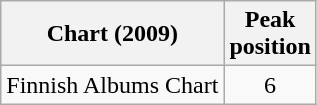<table class="wikitable">
<tr>
<th>Chart (2009)</th>
<th>Peak<br>position</th>
</tr>
<tr>
<td>Finnish Albums Chart</td>
<td align="center">6</td>
</tr>
</table>
